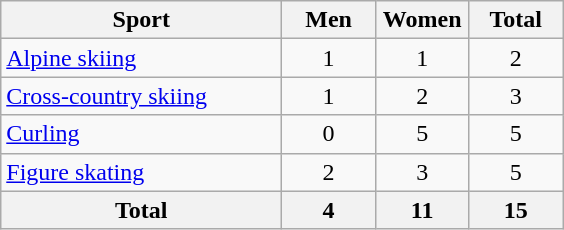<table class="wikitable sortable" style="text-align:center">
<tr>
<th width=180>Sport</th>
<th width=55>Men</th>
<th width=55>Women</th>
<th width=55>Total</th>
</tr>
<tr>
<td align=left><a href='#'>Alpine skiing</a></td>
<td>1</td>
<td>1</td>
<td>2</td>
</tr>
<tr>
<td align=left><a href='#'>Cross-country skiing</a></td>
<td>1</td>
<td>2</td>
<td>3</td>
</tr>
<tr>
<td align=left><a href='#'>Curling</a></td>
<td>0</td>
<td>5</td>
<td>5</td>
</tr>
<tr>
<td align=left><a href='#'>Figure skating</a></td>
<td>2</td>
<td>3</td>
<td>5</td>
</tr>
<tr>
<th>Total</th>
<th>4</th>
<th>11</th>
<th>15</th>
</tr>
</table>
